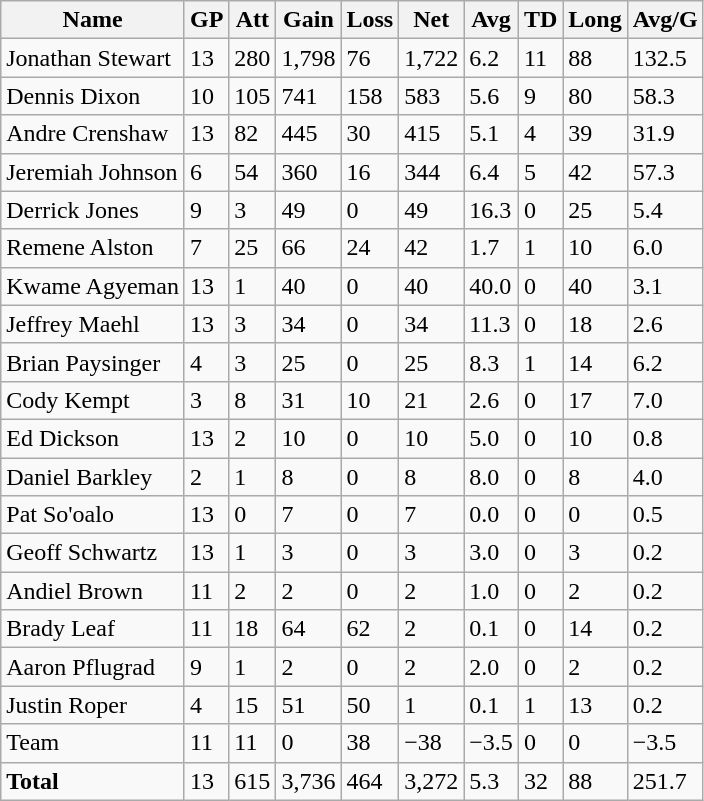<table class="wikitable" style="white-space:nowrap;">
<tr>
<th>Name</th>
<th>GP</th>
<th>Att</th>
<th>Gain</th>
<th>Loss</th>
<th>Net</th>
<th>Avg</th>
<th>TD</th>
<th>Long</th>
<th>Avg/G</th>
</tr>
<tr>
<td>Jonathan Stewart</td>
<td>13</td>
<td>280</td>
<td>1,798</td>
<td>76</td>
<td>1,722</td>
<td>6.2</td>
<td>11</td>
<td>88</td>
<td>132.5</td>
</tr>
<tr>
<td>Dennis Dixon</td>
<td>10</td>
<td>105</td>
<td>741</td>
<td>158</td>
<td>583</td>
<td>5.6</td>
<td>9</td>
<td>80</td>
<td>58.3</td>
</tr>
<tr>
<td>Andre Crenshaw</td>
<td>13</td>
<td>82</td>
<td>445</td>
<td>30</td>
<td>415</td>
<td>5.1</td>
<td>4</td>
<td>39</td>
<td>31.9</td>
</tr>
<tr>
<td>Jeremiah Johnson</td>
<td>6</td>
<td>54</td>
<td>360</td>
<td>16</td>
<td>344</td>
<td>6.4</td>
<td>5</td>
<td>42</td>
<td>57.3</td>
</tr>
<tr>
<td>Derrick Jones</td>
<td>9</td>
<td>3</td>
<td>49</td>
<td>0</td>
<td>49</td>
<td>16.3</td>
<td>0</td>
<td>25</td>
<td>5.4</td>
</tr>
<tr>
<td>Remene Alston</td>
<td>7</td>
<td>25</td>
<td>66</td>
<td>24</td>
<td>42</td>
<td>1.7</td>
<td>1</td>
<td>10</td>
<td>6.0</td>
</tr>
<tr>
<td>Kwame Agyeman</td>
<td>13</td>
<td>1</td>
<td>40</td>
<td>0</td>
<td>40</td>
<td>40.0</td>
<td>0</td>
<td>40</td>
<td>3.1</td>
</tr>
<tr>
<td>Jeffrey Maehl</td>
<td>13</td>
<td>3</td>
<td>34</td>
<td>0</td>
<td>34</td>
<td>11.3</td>
<td>0</td>
<td>18</td>
<td>2.6</td>
</tr>
<tr>
<td>Brian Paysinger</td>
<td>4</td>
<td>3</td>
<td>25</td>
<td>0</td>
<td>25</td>
<td>8.3</td>
<td>1</td>
<td>14</td>
<td>6.2</td>
</tr>
<tr>
<td>Cody Kempt</td>
<td>3</td>
<td>8</td>
<td>31</td>
<td>10</td>
<td>21</td>
<td>2.6</td>
<td>0</td>
<td>17</td>
<td>7.0</td>
</tr>
<tr>
<td>Ed Dickson</td>
<td>13</td>
<td>2</td>
<td>10</td>
<td>0</td>
<td>10</td>
<td>5.0</td>
<td>0</td>
<td>10</td>
<td>0.8</td>
</tr>
<tr>
<td>Daniel Barkley</td>
<td>2</td>
<td>1</td>
<td>8</td>
<td>0</td>
<td>8</td>
<td>8.0</td>
<td>0</td>
<td>8</td>
<td>4.0</td>
</tr>
<tr>
<td>Pat So'oalo</td>
<td>13</td>
<td>0</td>
<td>7</td>
<td>0</td>
<td>7</td>
<td>0.0</td>
<td>0</td>
<td>0</td>
<td>0.5</td>
</tr>
<tr>
<td>Geoff Schwartz</td>
<td>13</td>
<td>1</td>
<td>3</td>
<td>0</td>
<td>3</td>
<td>3.0</td>
<td>0</td>
<td>3</td>
<td>0.2</td>
</tr>
<tr>
<td>Andiel Brown</td>
<td>11</td>
<td>2</td>
<td>2</td>
<td>0</td>
<td>2</td>
<td>1.0</td>
<td>0</td>
<td>2</td>
<td>0.2</td>
</tr>
<tr>
<td>Brady Leaf</td>
<td>11</td>
<td>18</td>
<td>64</td>
<td>62</td>
<td>2</td>
<td>0.1</td>
<td>0</td>
<td>14</td>
<td>0.2</td>
</tr>
<tr>
<td>Aaron Pflugrad</td>
<td>9</td>
<td>1</td>
<td>2</td>
<td>0</td>
<td>2</td>
<td>2.0</td>
<td>0</td>
<td>2</td>
<td>0.2</td>
</tr>
<tr>
<td>Justin Roper</td>
<td>4</td>
<td>15</td>
<td>51</td>
<td>50</td>
<td>1</td>
<td>0.1</td>
<td>1</td>
<td>13</td>
<td>0.2</td>
</tr>
<tr>
<td>Team</td>
<td>11</td>
<td>11</td>
<td>0</td>
<td>38</td>
<td>−38</td>
<td>−3.5</td>
<td>0</td>
<td>0</td>
<td>−3.5</td>
</tr>
<tr>
<td><strong>Total</strong></td>
<td>13</td>
<td>615</td>
<td>3,736</td>
<td>464</td>
<td>3,272</td>
<td>5.3</td>
<td>32</td>
<td>88</td>
<td>251.7</td>
</tr>
</table>
